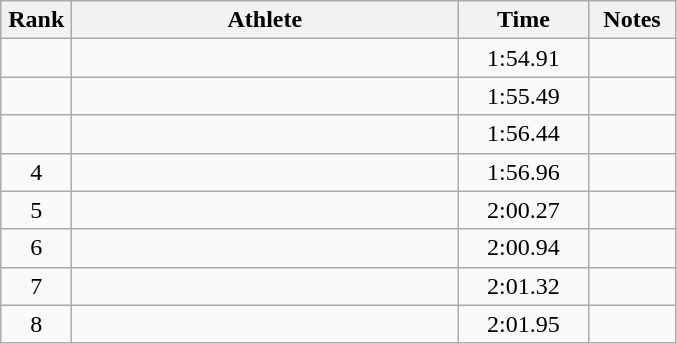<table class="wikitable" style="text-align:center">
<tr>
<th width=40>Rank</th>
<th width=250>Athlete</th>
<th width=80>Time</th>
<th width=50>Notes</th>
</tr>
<tr>
<td></td>
<td align=left></td>
<td>1:54.91</td>
<td></td>
</tr>
<tr>
<td></td>
<td align=left></td>
<td>1:55.49</td>
<td></td>
</tr>
<tr>
<td></td>
<td align=left></td>
<td>1:56.44</td>
<td></td>
</tr>
<tr>
<td>4</td>
<td align=left></td>
<td>1:56.96</td>
<td></td>
</tr>
<tr>
<td>5</td>
<td align=left></td>
<td>2:00.27</td>
<td></td>
</tr>
<tr>
<td>6</td>
<td align=left></td>
<td>2:00.94</td>
<td></td>
</tr>
<tr>
<td>7</td>
<td align=left></td>
<td>2:01.32</td>
<td></td>
</tr>
<tr>
<td>8</td>
<td align=left></td>
<td>2:01.95</td>
<td></td>
</tr>
</table>
